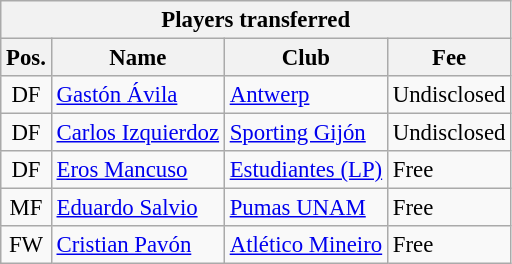<table class="wikitable" style="font-size:95%;">
<tr>
<th colspan="5">Players transferred</th>
</tr>
<tr>
<th>Pos.</th>
<th>Name</th>
<th>Club</th>
<th>Fee</th>
</tr>
<tr>
<td align="center">DF</td>
<td> <a href='#'>Gastón Ávila</a></td>
<td> <a href='#'>Antwerp</a></td>
<td>Undisclosed</td>
</tr>
<tr>
<td align="center">DF</td>
<td> <a href='#'>Carlos Izquierdoz</a></td>
<td> <a href='#'>Sporting Gijón</a></td>
<td>Undisclosed</td>
</tr>
<tr>
<td align="center">DF</td>
<td> <a href='#'>Eros Mancuso</a></td>
<td> <a href='#'>Estudiantes (LP)</a></td>
<td>Free</td>
</tr>
<tr>
<td align="center">MF</td>
<td> <a href='#'>Eduardo Salvio</a></td>
<td> <a href='#'>Pumas UNAM</a></td>
<td>Free</td>
</tr>
<tr>
<td align="center">FW</td>
<td> <a href='#'>Cristian Pavón</a></td>
<td> <a href='#'>Atlético Mineiro</a></td>
<td>Free</td>
</tr>
</table>
